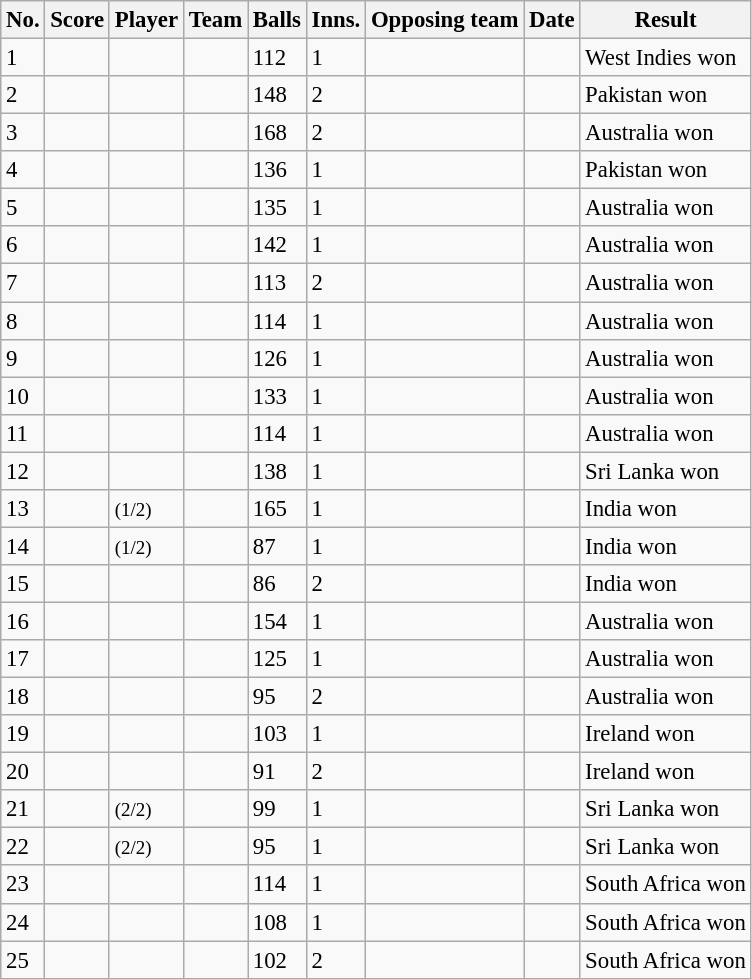<table class="wikitable sortable" style="font-size:95%">
<tr>
<th>No.</th>
<th>Score</th>
<th>Player</th>
<th>Team</th>
<th>Balls</th>
<th>Inns.</th>
<th>Opposing team</th>
<th>Date</th>
<th>Result</th>
</tr>
<tr>
<td>1</td>
<td></td>
<td></td>
<td></td>
<td>112</td>
<td>1</td>
<td></td>
<td></td>
<td>West Indies won</td>
</tr>
<tr>
<td>2</td>
<td></td>
<td></td>
<td></td>
<td>148</td>
<td>2</td>
<td></td>
<td></td>
<td>Pakistan won</td>
</tr>
<tr>
<td>3</td>
<td></td>
<td></td>
<td></td>
<td>168</td>
<td>2</td>
<td></td>
<td></td>
<td>Australia won</td>
</tr>
<tr>
<td>4</td>
<td></td>
<td></td>
<td></td>
<td>136</td>
<td>1</td>
<td></td>
<td></td>
<td>Pakistan won</td>
</tr>
<tr>
<td>5</td>
<td></td>
<td></td>
<td></td>
<td>135</td>
<td>1</td>
<td></td>
<td></td>
<td>Australia won</td>
</tr>
<tr>
<td>6</td>
<td></td>
<td></td>
<td></td>
<td>142</td>
<td>1</td>
<td></td>
<td></td>
<td>Australia won</td>
</tr>
<tr>
<td>7</td>
<td></td>
<td></td>
<td></td>
<td>113</td>
<td>2</td>
<td></td>
<td></td>
<td>Australia won</td>
</tr>
<tr>
<td>8</td>
<td></td>
<td></td>
<td></td>
<td>114</td>
<td>1</td>
<td></td>
<td></td>
<td>Australia won</td>
</tr>
<tr>
<td>9</td>
<td></td>
<td></td>
<td></td>
<td>126</td>
<td>1</td>
<td></td>
<td></td>
<td>Australia won</td>
</tr>
<tr>
<td>10</td>
<td></td>
<td></td>
<td></td>
<td>133</td>
<td>1</td>
<td></td>
<td></td>
<td>Australia won</td>
</tr>
<tr>
<td>11</td>
<td></td>
<td></td>
<td></td>
<td>114</td>
<td>1</td>
<td></td>
<td></td>
<td>Australia won</td>
</tr>
<tr>
<td>12</td>
<td></td>
<td></td>
<td></td>
<td>138</td>
<td>1</td>
<td></td>
<td></td>
<td>Sri Lanka won</td>
</tr>
<tr>
<td>13</td>
<td></td>
<td> <small>(1/2)</small></td>
<td></td>
<td>165</td>
<td>1</td>
<td></td>
<td></td>
<td>India won</td>
</tr>
<tr>
<td>14</td>
<td></td>
<td> <small>(1/2)</small></td>
<td></td>
<td>87</td>
<td>1</td>
<td></td>
<td></td>
<td>India won</td>
</tr>
<tr>
<td>15</td>
<td></td>
<td></td>
<td></td>
<td>86</td>
<td>2</td>
<td></td>
<td></td>
<td>India won</td>
</tr>
<tr>
<td>16</td>
<td></td>
<td></td>
<td></td>
<td>154</td>
<td>1</td>
<td></td>
<td></td>
<td>Australia won</td>
</tr>
<tr>
<td>17</td>
<td></td>
<td></td>
<td></td>
<td>125</td>
<td>1</td>
<td></td>
<td></td>
<td>Australia won</td>
</tr>
<tr>
<td>18</td>
<td></td>
<td></td>
<td></td>
<td>95</td>
<td>2</td>
<td></td>
<td></td>
<td>Australia won</td>
</tr>
<tr>
<td>19</td>
<td></td>
<td></td>
<td></td>
<td>103</td>
<td>1</td>
<td></td>
<td></td>
<td>Ireland won</td>
</tr>
<tr>
<td>20</td>
<td></td>
<td></td>
<td></td>
<td>91</td>
<td>2</td>
<td></td>
<td></td>
<td>Ireland won</td>
</tr>
<tr>
<td>21</td>
<td></td>
<td> <small>(2/2)</small></td>
<td></td>
<td>99</td>
<td>1</td>
<td></td>
<td></td>
<td>Sri Lanka won</td>
</tr>
<tr>
<td>22</td>
<td></td>
<td> <small>(2/2)</small></td>
<td></td>
<td>95</td>
<td>1</td>
<td></td>
<td></td>
<td>Sri Lanka won</td>
</tr>
<tr>
<td>23</td>
<td></td>
<td></td>
<td></td>
<td>114</td>
<td>1</td>
<td></td>
<td></td>
<td>South Africa won</td>
</tr>
<tr>
<td>24</td>
<td></td>
<td></td>
<td></td>
<td>108</td>
<td>1</td>
<td></td>
<td></td>
<td>South Africa won</td>
</tr>
<tr>
<td>25</td>
<td></td>
<td></td>
<td></td>
<td>102</td>
<td>2</td>
<td></td>
<td></td>
<td>South Africa won</td>
</tr>
</table>
